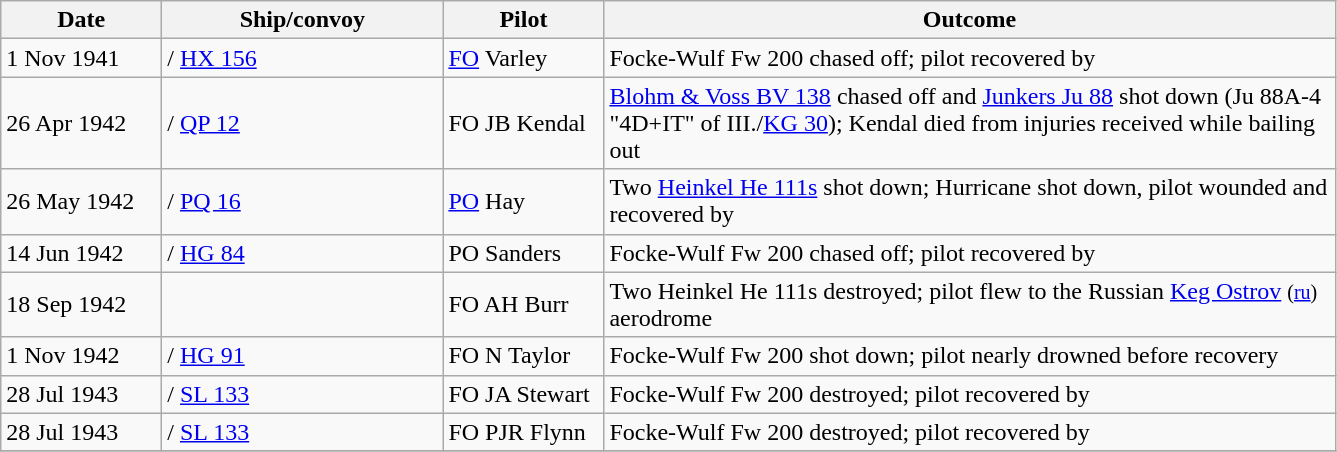<table class="wikitable">
<tr>
<th width="100px">Date</th>
<th width="180px">Ship/convoy</th>
<th width="100px">Pilot</th>
<th width="480px">Outcome</th>
</tr>
<tr>
<td>1 Nov 1941</td>
<td> / <a href='#'>HX 156</a></td>
<td><a href='#'>FO</a> Varley</td>
<td>Focke-Wulf Fw 200 chased off; pilot recovered by </td>
</tr>
<tr>
<td>26 Apr 1942</td>
<td> / <a href='#'>QP 12</a></td>
<td>FO JB Kendal</td>
<td><a href='#'>Blohm & Voss BV 138</a> chased off and <a href='#'>Junkers Ju 88</a> shot down (Ju 88A-4 "4D+IT" of III./<a href='#'>KG 30</a>); Kendal died from injuries received while bailing out</td>
</tr>
<tr>
<td>26 May 1942</td>
<td> / <a href='#'>PQ 16</a></td>
<td><a href='#'>PO</a> Hay</td>
<td>Two <a href='#'>Heinkel He 111s</a> shot down; Hurricane shot down, pilot wounded and recovered by </td>
</tr>
<tr>
<td>14 Jun 1942</td>
<td> / <a href='#'>HG 84</a></td>
<td>PO Sanders</td>
<td>Focke-Wulf Fw 200 chased off; pilot recovered by </td>
</tr>
<tr>
<td>18 Sep 1942</td>
<td></td>
<td>FO AH Burr</td>
<td>Two Heinkel He 111s destroyed; pilot flew to the Russian <a href='#'>Keg Ostrov</a> <small>(<a href='#'>ru</a>)</small> aerodrome</td>
</tr>
<tr>
<td>1 Nov 1942</td>
<td> / <a href='#'>HG 91</a></td>
<td>FO N Taylor</td>
<td>Focke-Wulf Fw 200 shot down; pilot nearly drowned before recovery</td>
</tr>
<tr>
<td>28 Jul 1943</td>
<td> / <a href='#'>SL 133</a></td>
<td>FO JA Stewart</td>
<td>Focke-Wulf Fw 200 destroyed; pilot recovered by </td>
</tr>
<tr>
<td>28 Jul 1943</td>
<td> / <a href='#'>SL 133</a></td>
<td>FO PJR Flynn</td>
<td>Focke-Wulf Fw 200 destroyed; pilot recovered by </td>
</tr>
<tr>
</tr>
</table>
